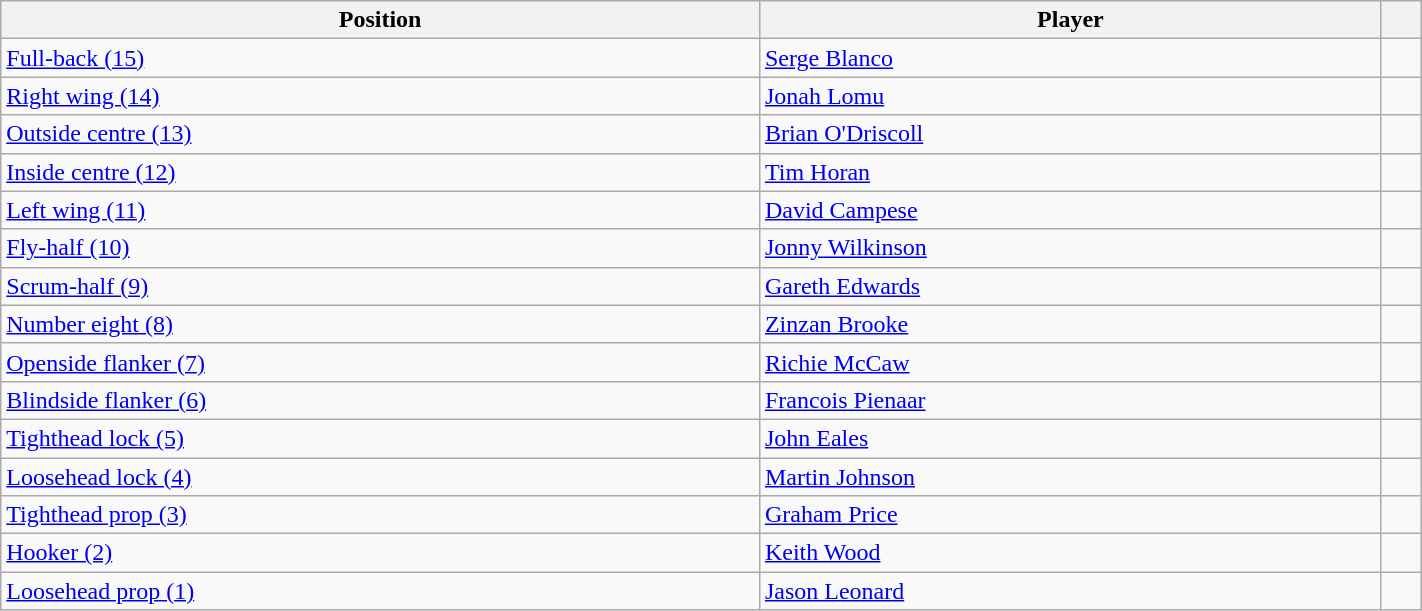<table class="wikitable mw-collapsible mw-uncollapsed" style="width:75%;">
<tr>
<th>Position</th>
<th>Player</th>
<th></th>
</tr>
<tr>
<td><a href='#'>Full-back (15)</a></td>
<td><a href='#'>Serge Blanco</a></td>
<td></td>
</tr>
<tr>
<td><a href='#'>Right wing (14)</a></td>
<td><a href='#'>Jonah Lomu</a></td>
<td></td>
</tr>
<tr>
<td><a href='#'>Outside centre (13)</a></td>
<td><a href='#'>Brian O'Driscoll</a></td>
<td></td>
</tr>
<tr>
<td><a href='#'>Inside centre (12)</a></td>
<td><a href='#'>Tim Horan</a></td>
<td></td>
</tr>
<tr>
<td><a href='#'>Left wing (11)</a></td>
<td><a href='#'>David Campese</a></td>
<td></td>
</tr>
<tr>
<td><a href='#'>Fly-half (10)</a></td>
<td><a href='#'>Jonny Wilkinson</a></td>
<td></td>
</tr>
<tr>
<td><a href='#'>Scrum-half (9)</a></td>
<td><a href='#'>Gareth Edwards</a></td>
<td></td>
</tr>
<tr>
<td><a href='#'>Number eight (8)</a></td>
<td><a href='#'>Zinzan Brooke</a></td>
<td></td>
</tr>
<tr>
<td><a href='#'>Openside flanker (7)</a></td>
<td><a href='#'>Richie McCaw</a></td>
<td></td>
</tr>
<tr>
<td><a href='#'>Blindside flanker (6)</a></td>
<td><a href='#'>Francois Pienaar</a></td>
<td></td>
</tr>
<tr>
<td><a href='#'>Tighthead lock (5)</a></td>
<td><a href='#'>John Eales</a></td>
<td></td>
</tr>
<tr>
<td><a href='#'>Loosehead lock (4)</a></td>
<td><a href='#'>Martin Johnson</a></td>
<td></td>
</tr>
<tr>
<td><a href='#'>Tighthead prop (3)</a></td>
<td><a href='#'>Graham Price</a></td>
<td></td>
</tr>
<tr>
<td><a href='#'>Hooker (2)</a></td>
<td><a href='#'>Keith Wood</a></td>
<td></td>
</tr>
<tr>
<td><a href='#'>Loosehead prop (1)</a></td>
<td><a href='#'>Jason Leonard</a></td>
<td></td>
</tr>
</table>
